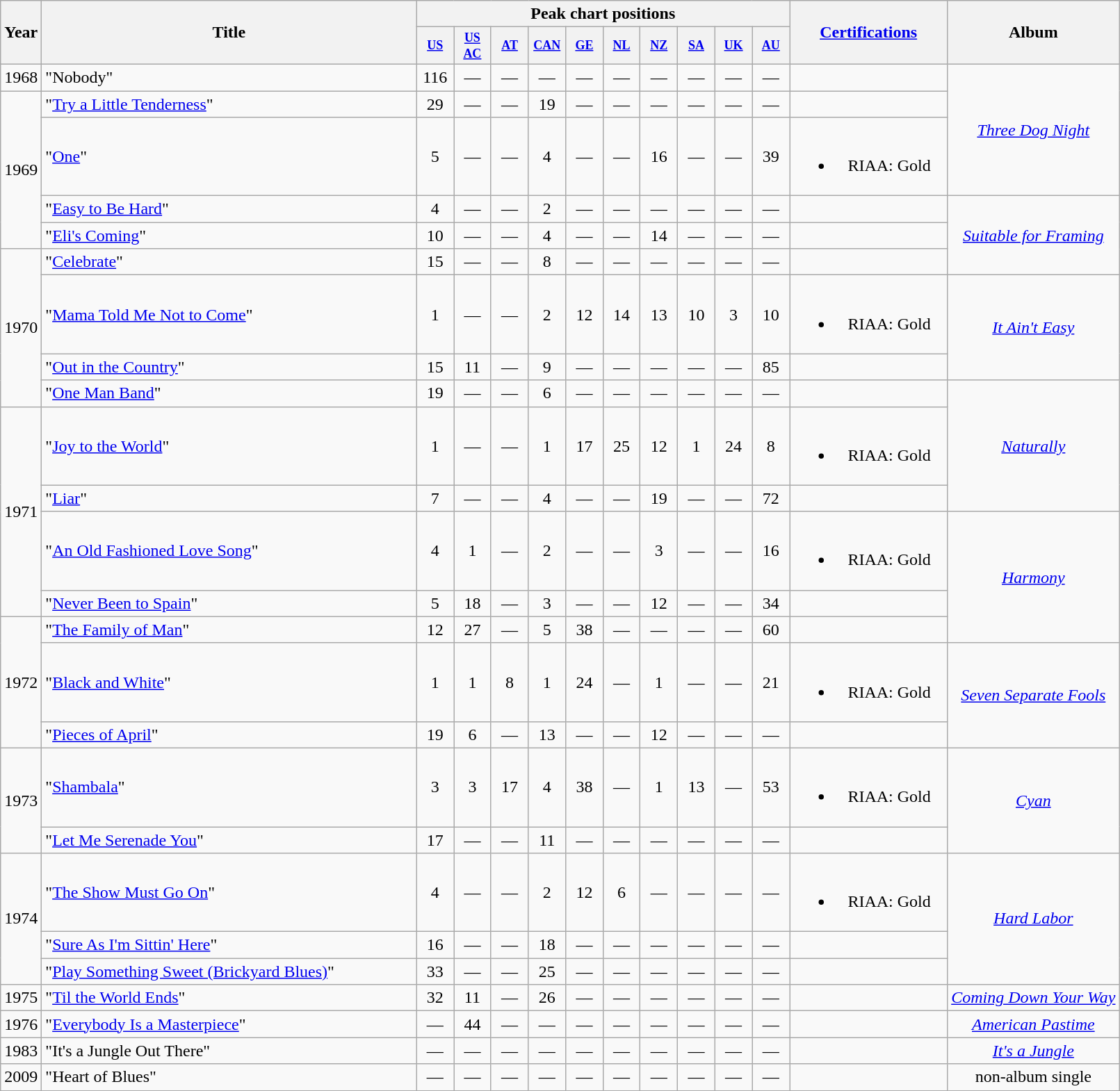<table class="wikitable plainrowheaders" style="text-align:center;" border="1">
<tr>
<th scope="col" rowspan="2">Year</th>
<th scope="col" rowspan="2" style="width:22em;">Title</th>
<th colspan="10">Peak chart positions</th>
<th scope="col" rowspan="2" style="width:9em;"><a href='#'>Certifications</a></th>
<th scope="col" rowspan="2">Album</th>
</tr>
<tr style="font-size:smaller;">
<th scope="col" style="width:2.5em;font-size:90%;"><a href='#'>US</a><br></th>
<th scope="col" style="width:2.5em;font-size:90%;"><a href='#'>US AC</a><br></th>
<th scope="col" style="width:2.5em;font-size:90%;"><a href='#'>AT</a><br></th>
<th scope="col" style="width:2.5em;font-size:90%;"><a href='#'>CAN</a><br></th>
<th scope="col" style="width:2.5em;font-size:90%;"><a href='#'>GE</a><br></th>
<th scope="col" style="width:2.5em;font-size:90%;"><a href='#'>NL</a><br></th>
<th scope="col" style="width:2.5em;font-size:90%;"><a href='#'>NZ</a><br></th>
<th scope="col" style="width:2.5em;font-size:90%;"><a href='#'>SA</a><br></th>
<th scope="col" style="width:2.5em;font-size:90%;"><a href='#'>UK</a><br></th>
<th scope="col" style="width:2.5em;font-size:90%;"><a href='#'>AU</a><br></th>
</tr>
<tr>
<td rowspan="1">1968</td>
<td align=left>"Nobody"</td>
<td>116</td>
<td>—</td>
<td>—</td>
<td>—</td>
<td>—</td>
<td>—</td>
<td>—</td>
<td>—</td>
<td>—</td>
<td>—</td>
<td></td>
<td rowspan="3"><em><a href='#'>Three Dog Night</a></em></td>
</tr>
<tr>
<td rowspan="4">1969</td>
<td align=left>"<a href='#'>Try a Little Tenderness</a>"</td>
<td>29</td>
<td>—</td>
<td>—</td>
<td>19</td>
<td>—</td>
<td>—</td>
<td>—</td>
<td>—</td>
<td>—</td>
<td>—</td>
<td></td>
</tr>
<tr>
<td align=left>"<a href='#'>One</a>"</td>
<td>5</td>
<td>—</td>
<td>—</td>
<td>4</td>
<td>—</td>
<td>—</td>
<td>16</td>
<td>—</td>
<td>—</td>
<td>39</td>
<td><br><ul><li>RIAA: Gold</li></ul></td>
</tr>
<tr>
<td align=left>"<a href='#'>Easy to Be Hard</a>"</td>
<td>4</td>
<td>—</td>
<td>—</td>
<td>2</td>
<td>—</td>
<td>—</td>
<td>—</td>
<td>—</td>
<td>—</td>
<td>—</td>
<td></td>
<td rowspan="3"><em><a href='#'>Suitable for Framing</a></em></td>
</tr>
<tr>
<td align=left>"<a href='#'>Eli's Coming</a>"</td>
<td>10</td>
<td>—</td>
<td>—</td>
<td>4</td>
<td>—</td>
<td>—</td>
<td>14</td>
<td>—</td>
<td>—</td>
<td>—</td>
<td></td>
</tr>
<tr>
<td rowspan="4">1970</td>
<td align=left>"<a href='#'>Celebrate</a>"</td>
<td>15</td>
<td>—</td>
<td>—</td>
<td>8</td>
<td>—</td>
<td>—</td>
<td>—</td>
<td>—</td>
<td>—</td>
<td>—</td>
<td></td>
</tr>
<tr>
<td align=left>"<a href='#'>Mama Told Me Not to Come</a>"</td>
<td>1</td>
<td>—</td>
<td>—</td>
<td>2</td>
<td>12</td>
<td>14</td>
<td>13</td>
<td>10</td>
<td>3</td>
<td>10</td>
<td><br><ul><li>RIAA: Gold</li></ul></td>
<td rowspan="2"><em><a href='#'>It Ain't Easy</a></em></td>
</tr>
<tr>
<td align=left>"<a href='#'>Out in the Country</a>"</td>
<td>15</td>
<td>11</td>
<td>—</td>
<td>9</td>
<td>—</td>
<td>—</td>
<td>—</td>
<td>—</td>
<td>—</td>
<td>85</td>
<td></td>
</tr>
<tr>
<td align=left>"<a href='#'>One Man Band</a>"</td>
<td>19</td>
<td>—</td>
<td>—</td>
<td>6</td>
<td>—</td>
<td>—</td>
<td>—</td>
<td>—</td>
<td>—</td>
<td>—</td>
<td></td>
<td rowspan="3"><em><a href='#'>Naturally</a></em></td>
</tr>
<tr>
<td rowspan="4">1971</td>
<td align=left>"<a href='#'>Joy to the World</a>"</td>
<td>1</td>
<td>—</td>
<td>—</td>
<td>1</td>
<td>17</td>
<td>25</td>
<td>12</td>
<td>1</td>
<td>24</td>
<td>8</td>
<td><br><ul><li>RIAA: Gold</li></ul></td>
</tr>
<tr>
<td align=left>"<a href='#'>Liar</a>"</td>
<td>7</td>
<td>—</td>
<td>—</td>
<td>4</td>
<td>—</td>
<td>—</td>
<td>19</td>
<td>—</td>
<td>—</td>
<td>72</td>
<td></td>
</tr>
<tr>
<td align=left>"<a href='#'>An Old Fashioned Love Song</a>"</td>
<td>4</td>
<td>1</td>
<td>—</td>
<td>2</td>
<td>—</td>
<td>—</td>
<td>3</td>
<td>—</td>
<td>—</td>
<td>16</td>
<td><br><ul><li>RIAA: Gold</li></ul></td>
<td rowspan="3"><em><a href='#'>Harmony</a></em></td>
</tr>
<tr>
<td align=left>"<a href='#'>Never Been to Spain</a>"</td>
<td>5</td>
<td>18</td>
<td>—</td>
<td>3</td>
<td>—</td>
<td>—</td>
<td>12</td>
<td>—</td>
<td>—</td>
<td>34</td>
<td></td>
</tr>
<tr>
<td rowspan="3">1972</td>
<td align=left>"<a href='#'>The Family of Man</a>"</td>
<td>12</td>
<td>27</td>
<td>—</td>
<td>5</td>
<td>38</td>
<td>—</td>
<td>—</td>
<td>—</td>
<td>—</td>
<td>60</td>
<td></td>
</tr>
<tr>
<td align=left>"<a href='#'>Black and White</a>"</td>
<td>1</td>
<td>1</td>
<td>8</td>
<td>1</td>
<td>24</td>
<td>—</td>
<td>1</td>
<td>—</td>
<td>—</td>
<td>21</td>
<td><br><ul><li>RIAA: Gold</li></ul></td>
<td rowspan="2"><em><a href='#'>Seven Separate Fools</a></em></td>
</tr>
<tr>
<td align=left>"<a href='#'>Pieces of April</a>"</td>
<td>19</td>
<td>6</td>
<td>—</td>
<td>13</td>
<td>—</td>
<td>—</td>
<td>12</td>
<td>—</td>
<td>—</td>
<td>—</td>
<td></td>
</tr>
<tr>
<td rowspan="2">1973</td>
<td align=left>"<a href='#'>Shambala</a>"</td>
<td>3</td>
<td>3</td>
<td>17</td>
<td>4</td>
<td>38</td>
<td>—</td>
<td>1</td>
<td>13</td>
<td>—</td>
<td>53</td>
<td><br><ul><li>RIAA: Gold</li></ul></td>
<td rowspan="2"><em><a href='#'>Cyan</a></em></td>
</tr>
<tr>
<td align=left>"<a href='#'>Let Me Serenade You</a>"</td>
<td>17</td>
<td>—</td>
<td>—</td>
<td>11</td>
<td>—</td>
<td>—</td>
<td>—</td>
<td>—</td>
<td>—</td>
<td>—</td>
<td></td>
</tr>
<tr>
<td rowspan="3">1974</td>
<td align=left>"<a href='#'>The Show Must Go On</a>"</td>
<td>4</td>
<td>—</td>
<td>—</td>
<td>2</td>
<td>12</td>
<td>6</td>
<td>—</td>
<td>—</td>
<td>—</td>
<td>—</td>
<td><br><ul><li>RIAA: Gold</li></ul></td>
<td rowspan="3"><em><a href='#'>Hard Labor</a></em></td>
</tr>
<tr>
<td align=left>"<a href='#'>Sure As I'm Sittin' Here</a>"</td>
<td>16</td>
<td>—</td>
<td>—</td>
<td>18</td>
<td>—</td>
<td>—</td>
<td>—</td>
<td>—</td>
<td>—</td>
<td>—</td>
<td></td>
</tr>
<tr>
<td align=left>"<a href='#'>Play Something Sweet (Brickyard Blues)</a>"</td>
<td>33</td>
<td>—</td>
<td>—</td>
<td>25</td>
<td>—</td>
<td>—</td>
<td>—</td>
<td>—</td>
<td>—</td>
<td>—</td>
<td></td>
</tr>
<tr>
<td rowspan="1">1975</td>
<td align=left>"<a href='#'>Til the World Ends</a>"</td>
<td>32</td>
<td>11</td>
<td>—</td>
<td>26</td>
<td>—</td>
<td>—</td>
<td>—</td>
<td>—</td>
<td>—</td>
<td>—</td>
<td></td>
<td rowspan="1"><em><a href='#'>Coming Down Your Way</a></em></td>
</tr>
<tr>
<td rowspan="1">1976</td>
<td align=left>"<a href='#'>Everybody Is a Masterpiece</a>"</td>
<td>—</td>
<td>44</td>
<td>—</td>
<td>—</td>
<td>—</td>
<td>—</td>
<td>—</td>
<td>—</td>
<td>—</td>
<td>—</td>
<td></td>
<td rowspan="1"><em><a href='#'>American Pastime</a></em></td>
</tr>
<tr>
<td rowspan="1">1983</td>
<td align=left>"It's a Jungle Out There"</td>
<td>—</td>
<td>—</td>
<td>—</td>
<td>—</td>
<td>—</td>
<td>—</td>
<td>—</td>
<td>—</td>
<td>—</td>
<td>—</td>
<td></td>
<td rowspan="1"><em><a href='#'>It's a Jungle</a></em></td>
</tr>
<tr>
<td rowspan="1">2009</td>
<td align=left>"Heart of Blues" </td>
<td>—</td>
<td>—</td>
<td>—</td>
<td>—</td>
<td>—</td>
<td>—</td>
<td>—</td>
<td>—</td>
<td>—</td>
<td>—</td>
<td></td>
<td rowspan="2">non-album single</td>
</tr>
</table>
